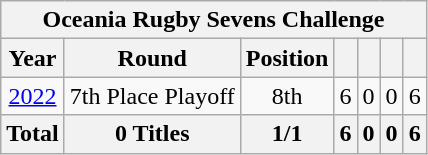<table class="wikitable" style="text-align: center;">
<tr>
<th colspan="7">Oceania Rugby Sevens Challenge</th>
</tr>
<tr>
<th>Year</th>
<th>Round</th>
<th>Position</th>
<th></th>
<th></th>
<th></th>
<th></th>
</tr>
<tr>
<td> <a href='#'>2022</a></td>
<td>7th Place Playoff</td>
<td>8th</td>
<td>6</td>
<td>0</td>
<td>0</td>
<td>6</td>
</tr>
<tr>
<th>Total</th>
<th>0 Titles</th>
<th>1/1</th>
<th>6</th>
<th>0</th>
<th>0</th>
<th>6</th>
</tr>
</table>
